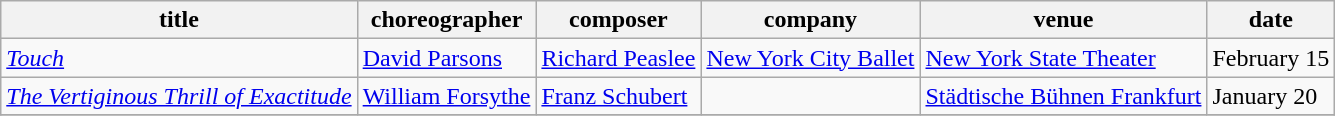<table class="wikitable sortable">
<tr>
<th>title</th>
<th>choreographer</th>
<th>composer</th>
<th>company</th>
<th>venue</th>
<th>date</th>
</tr>
<tr>
<td><em><a href='#'>Touch</a></em></td>
<td><a href='#'>David Parsons</a></td>
<td><a href='#'>Richard Peaslee</a></td>
<td><a href='#'>New York City Ballet</a></td>
<td><a href='#'>New York State Theater</a></td>
<td>February 15</td>
</tr>
<tr>
<td><em><a href='#'>The Vertiginous Thrill of Exactitude</a></em></td>
<td><a href='#'>William Forsythe</a></td>
<td><a href='#'>Franz Schubert</a></td>
<td></td>
<td><a href='#'>Städtische Bühnen Frankfurt</a></td>
<td>January 20</td>
</tr>
<tr>
</tr>
</table>
